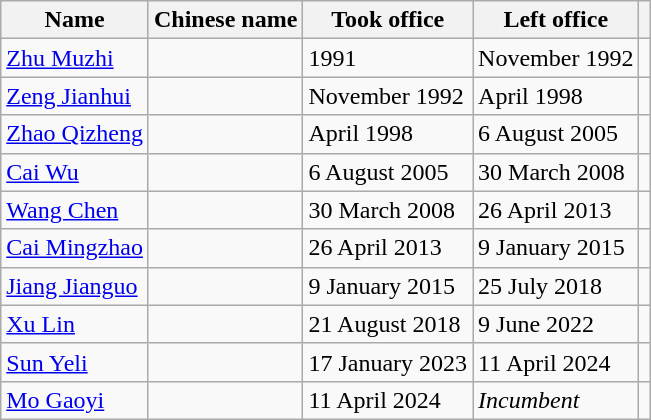<table class="wikitable">
<tr>
<th>Name</th>
<th>Chinese name</th>
<th>Took office</th>
<th>Left office</th>
<th></th>
</tr>
<tr>
<td><a href='#'>Zhu Muzhi</a></td>
<td></td>
<td>1991</td>
<td>November 1992</td>
<td></td>
</tr>
<tr>
<td><a href='#'>Zeng Jianhui</a></td>
<td></td>
<td>November 1992</td>
<td>April 1998</td>
<td></td>
</tr>
<tr>
<td><a href='#'>Zhao Qizheng</a></td>
<td></td>
<td>April 1998</td>
<td>6 August 2005</td>
<td></td>
</tr>
<tr>
<td><a href='#'>Cai Wu</a></td>
<td></td>
<td>6 August 2005</td>
<td>30 March 2008</td>
<td></td>
</tr>
<tr>
<td><a href='#'>Wang Chen</a></td>
<td></td>
<td>30 March 2008</td>
<td>26 April 2013</td>
<td></td>
</tr>
<tr>
<td><a href='#'>Cai Mingzhao</a></td>
<td></td>
<td>26 April 2013</td>
<td>9 January 2015</td>
<td></td>
</tr>
<tr>
<td><a href='#'>Jiang Jianguo</a></td>
<td></td>
<td>9 January 2015</td>
<td>25 July 2018</td>
<td></td>
</tr>
<tr>
<td><a href='#'>Xu Lin</a></td>
<td></td>
<td>21 August 2018</td>
<td>9 June 2022</td>
<td></td>
</tr>
<tr>
<td><a href='#'>Sun Yeli</a></td>
<td></td>
<td>17 January 2023</td>
<td>11 April 2024</td>
<td></td>
</tr>
<tr>
<td><a href='#'>Mo Gaoyi</a></td>
<td></td>
<td>11 April 2024</td>
<td><em>Incumbent</em></td>
<td></td>
</tr>
</table>
